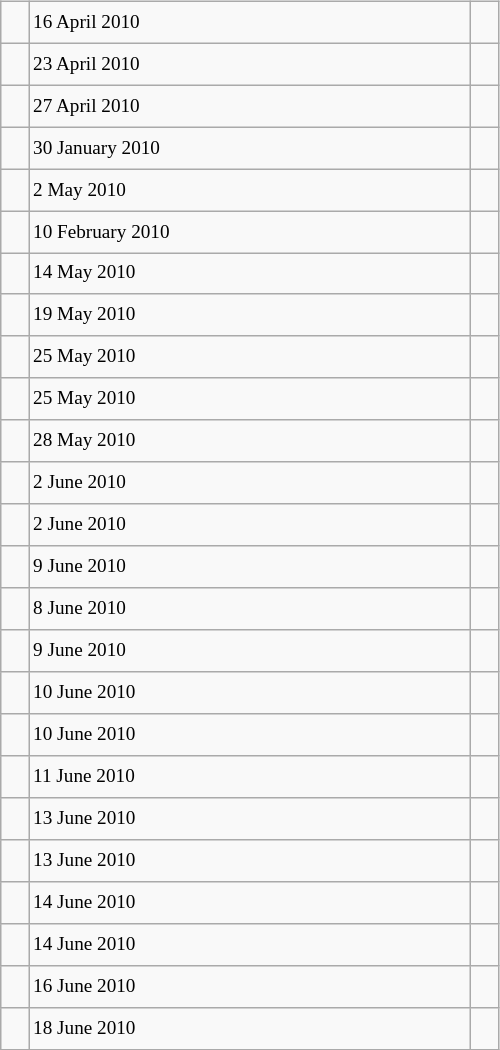<table class="wikitable" style="font-size: 80%; float: left; width: 26em; margin-right: 1em; height: 700px">
<tr>
<td></td>
<td>16 April 2010</td>
<td></td>
</tr>
<tr>
<td></td>
<td>23 April 2010</td>
<td></td>
</tr>
<tr>
<td></td>
<td>27 April 2010</td>
<td></td>
</tr>
<tr>
<td></td>
<td>30 January 2010</td>
<td></td>
</tr>
<tr>
<td></td>
<td>2 May 2010</td>
<td></td>
</tr>
<tr>
<td></td>
<td>10 February 2010</td>
<td></td>
</tr>
<tr>
<td></td>
<td>14 May 2010</td>
<td></td>
</tr>
<tr>
<td></td>
<td>19 May 2010</td>
<td></td>
</tr>
<tr>
<td></td>
<td>25 May 2010</td>
<td></td>
</tr>
<tr>
<td></td>
<td>25 May 2010</td>
<td></td>
</tr>
<tr>
<td></td>
<td>28 May 2010</td>
<td></td>
</tr>
<tr>
<td></td>
<td>2 June 2010</td>
<td></td>
</tr>
<tr>
<td></td>
<td>2 June 2010</td>
<td></td>
</tr>
<tr>
<td></td>
<td>9 June 2010</td>
<td></td>
</tr>
<tr>
<td></td>
<td>8 June 2010</td>
<td></td>
</tr>
<tr>
<td></td>
<td>9 June 2010</td>
<td></td>
</tr>
<tr>
<td></td>
<td>10 June 2010</td>
<td></td>
</tr>
<tr>
<td></td>
<td>10 June 2010</td>
<td></td>
</tr>
<tr>
<td></td>
<td>11 June 2010</td>
<td></td>
</tr>
<tr>
<td></td>
<td>13 June 2010</td>
<td></td>
</tr>
<tr>
<td></td>
<td>13 June 2010</td>
<td></td>
</tr>
<tr>
<td></td>
<td>14 June 2010</td>
<td></td>
</tr>
<tr>
<td></td>
<td>14 June 2010</td>
<td></td>
</tr>
<tr>
<td></td>
<td>16 June 2010</td>
<td></td>
</tr>
<tr>
<td></td>
<td>18 June 2010</td>
<td></td>
</tr>
</table>
